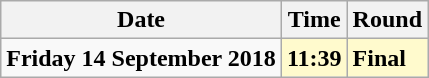<table class="wikitable">
<tr>
<th>Date</th>
<th>Time</th>
<th>Round</th>
</tr>
<tr>
<td><strong>Friday 14 September 2018</strong></td>
<td style=background:lemonchiffon><strong>11:39</strong></td>
<td style=background:lemonchiffon><strong>Final</strong></td>
</tr>
</table>
